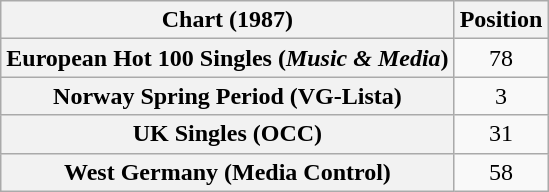<table class="wikitable sortable plainrowheaders" style="text-align:center">
<tr>
<th>Chart (1987)</th>
<th>Position</th>
</tr>
<tr>
<th scope="row">European Hot 100 Singles (<em>Music & Media</em>)</th>
<td>78</td>
</tr>
<tr>
<th scope="row">Norway Spring Period (VG-Lista)</th>
<td>3</td>
</tr>
<tr>
<th scope="row">UK Singles (OCC)</th>
<td>31</td>
</tr>
<tr>
<th scope="row">West Germany (Media Control)</th>
<td>58</td>
</tr>
</table>
